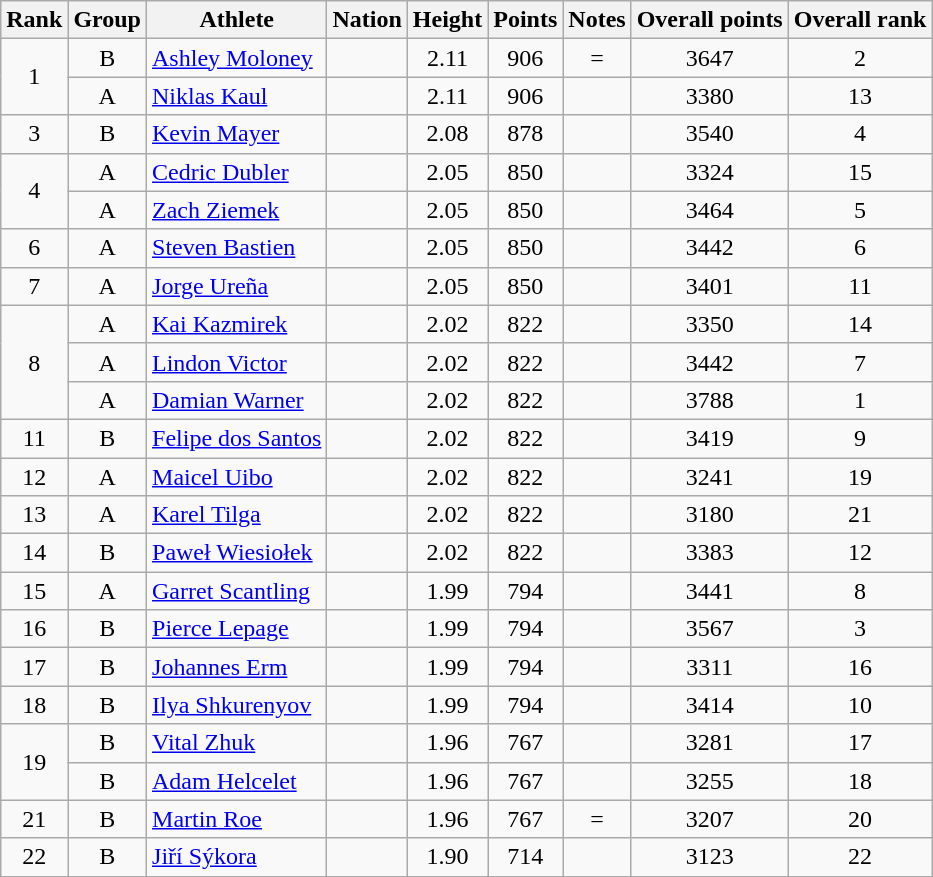<table class="wikitable sortable" style="text-align:center">
<tr>
<th>Rank</th>
<th>Group</th>
<th>Athlete</th>
<th>Nation</th>
<th>Height</th>
<th>Points</th>
<th>Notes</th>
<th>Overall points</th>
<th>Overall rank</th>
</tr>
<tr>
<td rowspan="2">1</td>
<td>B</td>
<td align="left"><a href='#'>Ashley Moloney</a></td>
<td align="left"></td>
<td>2.11</td>
<td>906</td>
<td>=</td>
<td>3647</td>
<td>2</td>
</tr>
<tr>
<td>A</td>
<td align="left"><a href='#'>Niklas Kaul</a></td>
<td align="left"></td>
<td>2.11</td>
<td>906</td>
<td></td>
<td>3380</td>
<td>13</td>
</tr>
<tr>
<td>3</td>
<td>B</td>
<td align="left"><a href='#'>Kevin Mayer</a></td>
<td align="left"></td>
<td>2.08</td>
<td>878</td>
<td></td>
<td>3540</td>
<td>4</td>
</tr>
<tr>
<td rowspan="2">4</td>
<td>A</td>
<td align="left"><a href='#'>Cedric Dubler</a></td>
<td align="left"></td>
<td>2.05</td>
<td>850</td>
<td></td>
<td>3324</td>
<td>15</td>
</tr>
<tr>
<td>A</td>
<td align="left"><a href='#'>Zach Ziemek</a></td>
<td align="left"></td>
<td>2.05</td>
<td>850</td>
<td></td>
<td>3464</td>
<td>5</td>
</tr>
<tr>
<td>6</td>
<td>A</td>
<td align="left"><a href='#'>Steven Bastien</a></td>
<td align="left"></td>
<td>2.05</td>
<td>850</td>
<td></td>
<td>3442</td>
<td>6</td>
</tr>
<tr>
<td>7</td>
<td>A</td>
<td align="left"><a href='#'>Jorge Ureña</a></td>
<td align="left"></td>
<td>2.05</td>
<td>850</td>
<td></td>
<td>3401</td>
<td>11</td>
</tr>
<tr>
<td rowspan="3">8</td>
<td>A</td>
<td align="left"><a href='#'>Kai Kazmirek</a></td>
<td align="left"></td>
<td>2.02</td>
<td>822</td>
<td></td>
<td>3350</td>
<td>14</td>
</tr>
<tr>
<td>A</td>
<td align="left"><a href='#'>Lindon Victor</a></td>
<td align="left"></td>
<td>2.02</td>
<td>822</td>
<td></td>
<td>3442</td>
<td>7</td>
</tr>
<tr>
<td>A</td>
<td align="left"><a href='#'>Damian Warner</a></td>
<td align="left"></td>
<td>2.02</td>
<td>822</td>
<td></td>
<td>3788</td>
<td>1</td>
</tr>
<tr>
<td>11</td>
<td>B</td>
<td align="left"><a href='#'>Felipe dos Santos</a></td>
<td align="left"></td>
<td>2.02</td>
<td>822</td>
<td></td>
<td>3419</td>
<td>9</td>
</tr>
<tr>
<td>12</td>
<td>A</td>
<td align="left"><a href='#'>Maicel Uibo</a></td>
<td align="left"></td>
<td>2.02</td>
<td>822</td>
<td></td>
<td>3241</td>
<td>19</td>
</tr>
<tr>
<td>13</td>
<td>A</td>
<td align="left"><a href='#'>Karel Tilga</a></td>
<td align="left"></td>
<td>2.02</td>
<td>822</td>
<td></td>
<td>3180</td>
<td>21</td>
</tr>
<tr>
<td>14</td>
<td>B</td>
<td align="left"><a href='#'>Paweł Wiesiołek</a></td>
<td align="left"></td>
<td>2.02</td>
<td>822</td>
<td></td>
<td>3383</td>
<td>12</td>
</tr>
<tr>
<td>15</td>
<td>A</td>
<td align="left"><a href='#'>Garret Scantling</a></td>
<td align="left"></td>
<td>1.99</td>
<td>794</td>
<td></td>
<td>3441</td>
<td>8</td>
</tr>
<tr>
<td>16</td>
<td>B</td>
<td align="left"><a href='#'>Pierce Lepage</a></td>
<td align="left"></td>
<td>1.99</td>
<td>794</td>
<td></td>
<td>3567</td>
<td>3</td>
</tr>
<tr>
<td>17</td>
<td>B</td>
<td align="left"><a href='#'>Johannes Erm</a></td>
<td align="left"></td>
<td>1.99</td>
<td>794</td>
<td></td>
<td>3311</td>
<td>16</td>
</tr>
<tr>
<td>18</td>
<td>B</td>
<td align="left"><a href='#'>Ilya Shkurenyov</a></td>
<td align="left"></td>
<td>1.99</td>
<td>794</td>
<td></td>
<td>3414</td>
<td>10</td>
</tr>
<tr>
<td rowspan="2">19</td>
<td>B</td>
<td align="left"><a href='#'>Vital Zhuk</a></td>
<td align="left"></td>
<td>1.96</td>
<td>767</td>
<td></td>
<td>3281</td>
<td>17</td>
</tr>
<tr>
<td>B</td>
<td align="left"><a href='#'>Adam Helcelet</a></td>
<td align="left"></td>
<td>1.96</td>
<td>767</td>
<td></td>
<td>3255</td>
<td>18</td>
</tr>
<tr>
<td>21</td>
<td>B</td>
<td align="left"><a href='#'>Martin Roe</a></td>
<td align="left"></td>
<td>1.96</td>
<td>767</td>
<td>=</td>
<td>3207</td>
<td>20</td>
</tr>
<tr>
<td>22</td>
<td>B</td>
<td align="left"><a href='#'>Jiří Sýkora</a></td>
<td align="left"></td>
<td>1.90</td>
<td>714</td>
<td></td>
<td>3123</td>
<td>22</td>
</tr>
<tr>
</tr>
</table>
